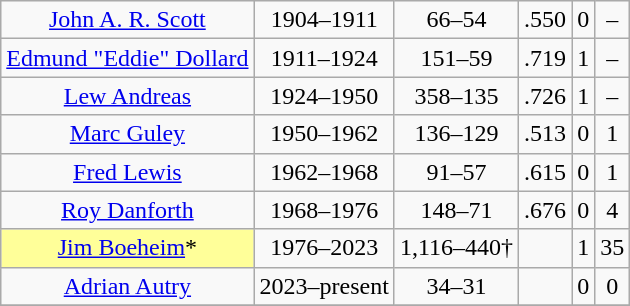<table class= "wikitable" style="text-align:center">
<tr>
<td><a href='#'>John A. R. Scott</a></td>
<td>1904–1911</td>
<td>66–54</td>
<td>.550</td>
<td>0</td>
<td>–</td>
</tr>
<tr>
<td><a href='#'>Edmund "Eddie" Dollard</a></td>
<td>1911–1924</td>
<td>151–59</td>
<td>.719</td>
<td>1</td>
<td>–</td>
</tr>
<tr>
<td><a href='#'>Lew Andreas</a></td>
<td>1924–1950</td>
<td>358–135</td>
<td>.726</td>
<td>1</td>
<td>–</td>
</tr>
<tr>
<td><a href='#'>Marc Guley</a></td>
<td>1950–1962</td>
<td>136–129</td>
<td>.513</td>
<td>0</td>
<td>1</td>
</tr>
<tr>
<td><a href='#'>Fred Lewis</a></td>
<td>1962–1968</td>
<td>91–57</td>
<td>.615</td>
<td>0</td>
<td>1</td>
</tr>
<tr>
<td><a href='#'>Roy Danforth</a></td>
<td>1968–1976</td>
<td>148–71</td>
<td>.676</td>
<td>0</td>
<td>4</td>
</tr>
<tr>
<td bgcolor="FFFF99"><a href='#'>Jim Boeheim</a>*</td>
<td>1976–2023</td>
<td>1,116–440†</td>
<td></td>
<td>1</td>
<td>35</td>
</tr>
<tr>
<td><a href='#'>Adrian Autry</a></td>
<td>2023–present</td>
<td>34–31</td>
<td></td>
<td>0</td>
<td>0</td>
</tr>
<tr>
</tr>
</table>
